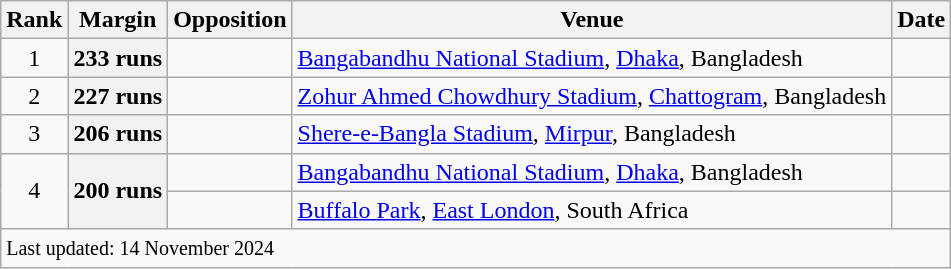<table class="wikitable plainrowheaders sortable">
<tr>
<th scope=col>Rank</th>
<th scope=col>Margin</th>
<th scope=col>Opposition</th>
<th scope=col>Venue</th>
<th scope=col>Date</th>
</tr>
<tr>
<td align=center>1</td>
<th scope=row style="text-align:center;">233 runs</th>
<td></td>
<td><a href='#'>Bangabandhu National Stadium</a>, <a href='#'>Dhaka</a>, Bangladesh</td>
<td></td>
</tr>
<tr>
<td align=center>2</td>
<th scope=row style="text-align:center;">227 runs</th>
<td></td>
<td><a href='#'>Zohur Ahmed Chowdhury Stadium</a>, <a href='#'>Chattogram</a>, Bangladesh</td>
<td></td>
</tr>
<tr>
<td align=center>3</td>
<th scope=row style=text-align:center;>206 runs</th>
<td></td>
<td><a href='#'>Shere-e-Bangla Stadium</a>, <a href='#'>Mirpur</a>, Bangladesh</td>
<td> </td>
</tr>
<tr>
<td align=center rowspan=2>4</td>
<th scope=row style=text-align:center; rowspan=2>200 runs</th>
<td></td>
<td><a href='#'>Bangabandhu National Stadium</a>, <a href='#'>Dhaka</a>, Bangladesh</td>
<td></td>
</tr>
<tr>
<td></td>
<td><a href='#'>Buffalo Park</a>, <a href='#'>East London</a>, South Africa</td>
<td></td>
</tr>
<tr class="sortbottom">
<td colspan="5"><small>Last updated: 14 November 2024</small></td>
</tr>
</table>
